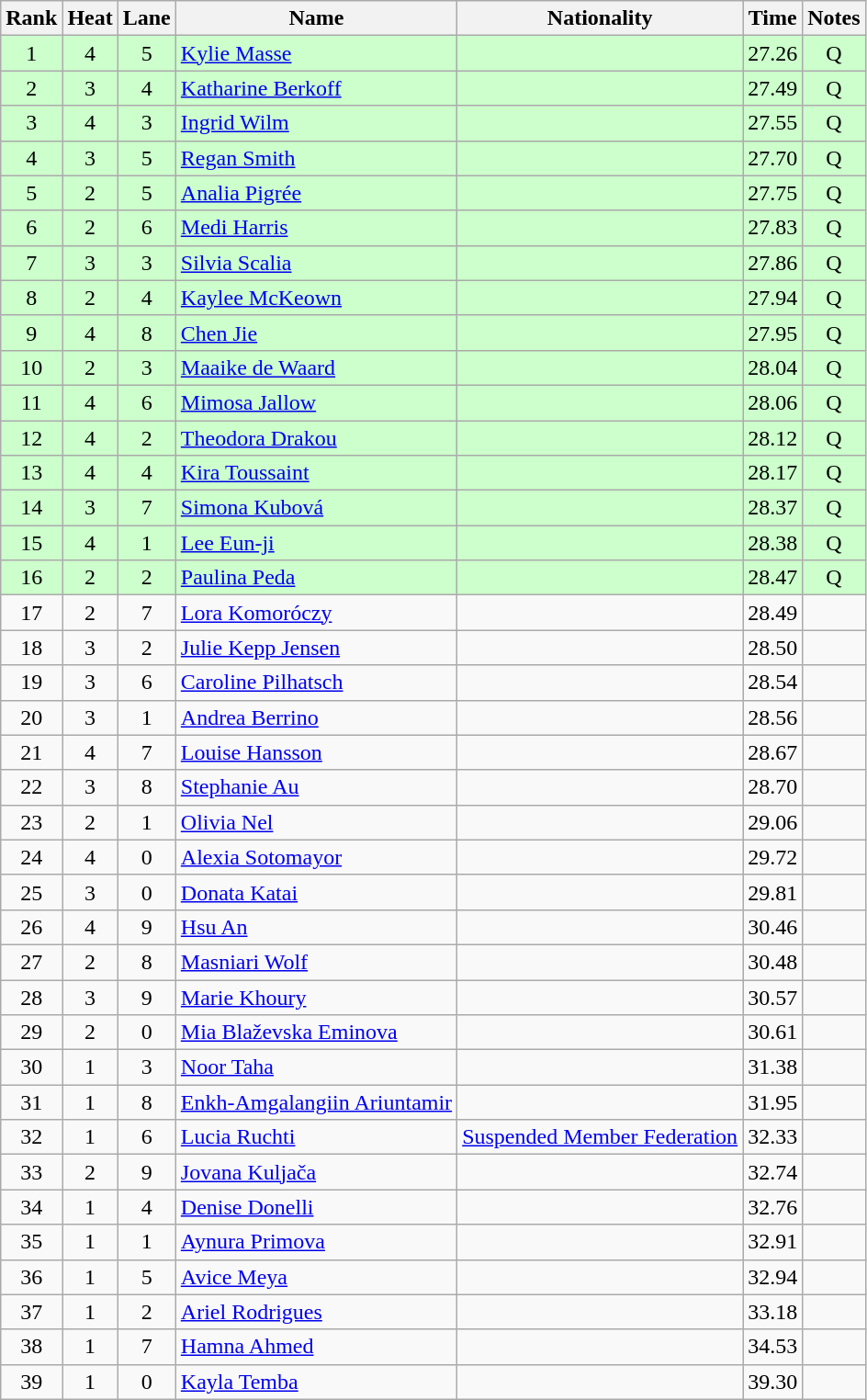<table class="wikitable sortable" style="text-align:center">
<tr>
<th>Rank</th>
<th>Heat</th>
<th>Lane</th>
<th>Name</th>
<th>Nationality</th>
<th>Time</th>
<th>Notes</th>
</tr>
<tr bgcolor=ccffcc>
<td>1</td>
<td>4</td>
<td>5</td>
<td align=left><a href='#'>Kylie Masse</a></td>
<td align=left></td>
<td>27.26</td>
<td>Q</td>
</tr>
<tr bgcolor=ccffcc>
<td>2</td>
<td>3</td>
<td>4</td>
<td align=left><a href='#'>Katharine Berkoff</a></td>
<td align=left></td>
<td>27.49</td>
<td>Q</td>
</tr>
<tr bgcolor=ccffcc>
<td>3</td>
<td>4</td>
<td>3</td>
<td align=left><a href='#'>Ingrid Wilm</a></td>
<td align=left></td>
<td>27.55</td>
<td>Q</td>
</tr>
<tr bgcolor=ccffcc>
<td>4</td>
<td>3</td>
<td>5</td>
<td align=left><a href='#'>Regan Smith</a></td>
<td align=left></td>
<td>27.70</td>
<td>Q</td>
</tr>
<tr bgcolor=ccffcc>
<td>5</td>
<td>2</td>
<td>5</td>
<td align=left><a href='#'>Analia Pigrée</a></td>
<td align=left></td>
<td>27.75</td>
<td>Q</td>
</tr>
<tr bgcolor=ccffcc>
<td>6</td>
<td>2</td>
<td>6</td>
<td align=left><a href='#'>Medi Harris</a></td>
<td align=left></td>
<td>27.83</td>
<td>Q</td>
</tr>
<tr bgcolor=ccffcc>
<td>7</td>
<td>3</td>
<td>3</td>
<td align=left><a href='#'>Silvia Scalia</a></td>
<td align=left></td>
<td>27.86</td>
<td>Q</td>
</tr>
<tr bgcolor=ccffcc>
<td>8</td>
<td>2</td>
<td>4</td>
<td align=left><a href='#'>Kaylee McKeown</a></td>
<td align=left></td>
<td>27.94</td>
<td>Q</td>
</tr>
<tr bgcolor=ccffcc>
<td>9</td>
<td>4</td>
<td>8</td>
<td align=left><a href='#'>Chen Jie</a></td>
<td align=left></td>
<td>27.95</td>
<td>Q</td>
</tr>
<tr bgcolor=ccffcc>
<td>10</td>
<td>2</td>
<td>3</td>
<td align=left><a href='#'>Maaike de Waard</a></td>
<td align=left></td>
<td>28.04</td>
<td>Q</td>
</tr>
<tr bgcolor=ccffcc>
<td>11</td>
<td>4</td>
<td>6</td>
<td align=left><a href='#'>Mimosa Jallow</a></td>
<td align=left></td>
<td>28.06</td>
<td>Q</td>
</tr>
<tr bgcolor=ccffcc>
<td>12</td>
<td>4</td>
<td>2</td>
<td align=left><a href='#'>Theodora Drakou</a></td>
<td align=left></td>
<td>28.12</td>
<td>Q</td>
</tr>
<tr bgcolor=ccffcc>
<td>13</td>
<td>4</td>
<td>4</td>
<td align=left><a href='#'>Kira Toussaint</a></td>
<td align=left></td>
<td>28.17</td>
<td>Q</td>
</tr>
<tr bgcolor=ccffcc>
<td>14</td>
<td>3</td>
<td>7</td>
<td align=left><a href='#'>Simona Kubová</a></td>
<td align=left></td>
<td>28.37</td>
<td>Q</td>
</tr>
<tr bgcolor=ccffcc>
<td>15</td>
<td>4</td>
<td>1</td>
<td align=left><a href='#'>Lee Eun-ji</a></td>
<td align=left></td>
<td>28.38</td>
<td>Q</td>
</tr>
<tr bgcolor=ccffcc>
<td>16</td>
<td>2</td>
<td>2</td>
<td align=left><a href='#'>Paulina Peda</a></td>
<td align=left></td>
<td>28.47</td>
<td>Q</td>
</tr>
<tr>
<td>17</td>
<td>2</td>
<td>7</td>
<td align=left><a href='#'>Lora Komoróczy</a></td>
<td align=left></td>
<td>28.49</td>
<td></td>
</tr>
<tr>
<td>18</td>
<td>3</td>
<td>2</td>
<td align=left><a href='#'>Julie Kepp Jensen</a></td>
<td align=left></td>
<td>28.50</td>
<td></td>
</tr>
<tr>
<td>19</td>
<td>3</td>
<td>6</td>
<td align=left><a href='#'>Caroline Pilhatsch</a></td>
<td align=left></td>
<td>28.54</td>
<td></td>
</tr>
<tr>
<td>20</td>
<td>3</td>
<td>1</td>
<td align=left><a href='#'>Andrea Berrino</a></td>
<td align=left></td>
<td>28.56</td>
<td></td>
</tr>
<tr>
<td>21</td>
<td>4</td>
<td>7</td>
<td align=left><a href='#'>Louise Hansson</a></td>
<td align=left></td>
<td>28.67</td>
<td></td>
</tr>
<tr>
<td>22</td>
<td>3</td>
<td>8</td>
<td align=left><a href='#'>Stephanie Au</a></td>
<td align=left></td>
<td>28.70</td>
<td></td>
</tr>
<tr>
<td>23</td>
<td>2</td>
<td>1</td>
<td align=left><a href='#'>Olivia Nel</a></td>
<td align=left></td>
<td>29.06</td>
<td></td>
</tr>
<tr>
<td>24</td>
<td>4</td>
<td>0</td>
<td align=left><a href='#'>Alexia Sotomayor</a></td>
<td align=left></td>
<td>29.72</td>
<td></td>
</tr>
<tr>
<td>25</td>
<td>3</td>
<td>0</td>
<td align=left><a href='#'>Donata Katai</a></td>
<td align=left></td>
<td>29.81</td>
<td></td>
</tr>
<tr>
<td>26</td>
<td>4</td>
<td>9</td>
<td align=left><a href='#'>Hsu An</a></td>
<td align=left></td>
<td>30.46</td>
<td></td>
</tr>
<tr>
<td>27</td>
<td>2</td>
<td>8</td>
<td align=left><a href='#'>Masniari Wolf</a></td>
<td align=left></td>
<td>30.48</td>
<td></td>
</tr>
<tr>
<td>28</td>
<td>3</td>
<td>9</td>
<td align=left><a href='#'>Marie Khoury</a></td>
<td align=left></td>
<td>30.57</td>
<td></td>
</tr>
<tr>
<td>29</td>
<td>2</td>
<td>0</td>
<td align=left><a href='#'>Mia Blaževska Eminova</a></td>
<td align=left></td>
<td>30.61</td>
<td></td>
</tr>
<tr>
<td>30</td>
<td>1</td>
<td>3</td>
<td align=left><a href='#'>Noor Taha</a></td>
<td align=left></td>
<td>31.38</td>
<td></td>
</tr>
<tr>
<td>31</td>
<td>1</td>
<td>8</td>
<td align=left><a href='#'>Enkh-Amgalangiin Ariuntamir</a></td>
<td align=left></td>
<td>31.95</td>
<td></td>
</tr>
<tr>
<td>32</td>
<td>1</td>
<td>6</td>
<td align=left><a href='#'>Lucia Ruchti</a></td>
<td align=left><a href='#'>Suspended Member Federation</a></td>
<td>32.33</td>
<td></td>
</tr>
<tr>
<td>33</td>
<td>2</td>
<td>9</td>
<td align=left><a href='#'>Jovana Kuljača</a></td>
<td align=left></td>
<td>32.74</td>
<td></td>
</tr>
<tr>
<td>34</td>
<td>1</td>
<td>4</td>
<td align=left><a href='#'>Denise Donelli</a></td>
<td align=left></td>
<td>32.76</td>
<td></td>
</tr>
<tr>
<td>35</td>
<td>1</td>
<td>1</td>
<td align=left><a href='#'>Aynura Primova</a></td>
<td align=left></td>
<td>32.91</td>
<td></td>
</tr>
<tr>
<td>36</td>
<td>1</td>
<td>5</td>
<td align=left><a href='#'>Avice Meya</a></td>
<td align=left></td>
<td>32.94</td>
<td></td>
</tr>
<tr>
<td>37</td>
<td>1</td>
<td>2</td>
<td align=left><a href='#'>Ariel Rodrigues</a></td>
<td align=left></td>
<td>33.18</td>
<td></td>
</tr>
<tr>
<td>38</td>
<td>1</td>
<td>7</td>
<td align=left><a href='#'>Hamna Ahmed</a></td>
<td align=left></td>
<td>34.53</td>
<td></td>
</tr>
<tr>
<td>39</td>
<td>1</td>
<td>0</td>
<td align=left><a href='#'>Kayla Temba</a></td>
<td align=left></td>
<td>39.30</td>
<td></td>
</tr>
</table>
